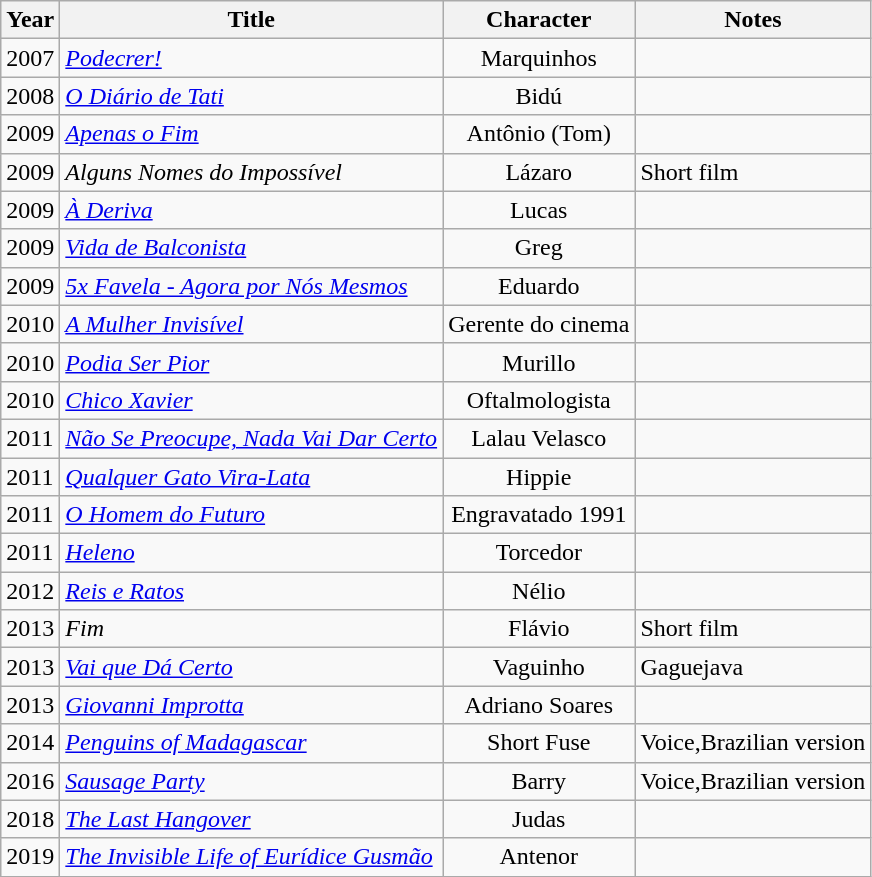<table class="wikitable">
<tr>
<th>Year</th>
<th>Title</th>
<th>Character</th>
<th>Notes</th>
</tr>
<tr>
<td>2007</td>
<td><em><a href='#'>Podecrer!</a></em></td>
<td style="text-align:center;">Marquinhos</td>
<td></td>
</tr>
<tr>
<td>2008</td>
<td><em><a href='#'>O Diário de Tati</a></em></td>
<td style="text-align:center;">Bidú</td>
<td></td>
</tr>
<tr>
<td>2009</td>
<td><em><a href='#'>Apenas o Fim</a></em></td>
<td style="text-align:center;">Antônio (Tom)</td>
<td></td>
</tr>
<tr>
<td>2009</td>
<td><em>Alguns Nomes do Impossível</em></td>
<td style="text-align:center;">Lázaro</td>
<td>Short film</td>
</tr>
<tr>
<td>2009</td>
<td><em><a href='#'>À Deriva</a></em></td>
<td style="text-align:center;">Lucas</td>
<td></td>
</tr>
<tr>
<td>2009</td>
<td><em><a href='#'>Vida de Balconista</a></em></td>
<td style="text-align:center;">Greg</td>
<td></td>
</tr>
<tr>
<td>2009</td>
<td><em><a href='#'>5x Favela - Agora por Nós Mesmos</a></em></td>
<td style="text-align:center;">Eduardo</td>
<td></td>
</tr>
<tr>
<td>2010</td>
<td><em><a href='#'>A Mulher Invisível</a></em></td>
<td style="text-align:center;">Gerente do cinema</td>
<td></td>
</tr>
<tr>
<td>2010</td>
<td><em><a href='#'>Podia Ser Pior</a></em></td>
<td style="text-align:center;">Murillo</td>
<td></td>
</tr>
<tr>
<td>2010</td>
<td><em><a href='#'>Chico Xavier</a></em></td>
<td style="text-align:center;">Oftalmologista</td>
<td></td>
</tr>
<tr>
<td>2011</td>
<td><em><a href='#'>Não Se Preocupe, Nada Vai Dar Certo</a></em></td>
<td style="text-align:center;">Lalau Velasco</td>
<td></td>
</tr>
<tr>
<td>2011</td>
<td><em><a href='#'>Qualquer Gato Vira-Lata</a></em></td>
<td style="text-align:center;">Hippie</td>
<td></td>
</tr>
<tr>
<td>2011</td>
<td><em><a href='#'>O Homem do Futuro</a></em></td>
<td style="text-align:center;">Engravatado 1991</td>
<td></td>
</tr>
<tr>
<td>2011</td>
<td><em><a href='#'>Heleno</a></em></td>
<td style="text-align:center;">Torcedor</td>
<td></td>
</tr>
<tr>
<td>2012</td>
<td><em><a href='#'>Reis e Ratos</a></em></td>
<td style="text-align:center;">Nélio</td>
<td></td>
</tr>
<tr>
<td>2013</td>
<td><em>Fim</em></td>
<td style="text-align:center;">Flávio</td>
<td>Short film</td>
</tr>
<tr>
<td>2013</td>
<td><em><a href='#'>Vai que Dá Certo</a></em></td>
<td style="text-align:center;">Vaguinho</td>
<td>Gaguejava</td>
</tr>
<tr>
<td>2013</td>
<td><em><a href='#'>Giovanni Improtta</a></em></td>
<td style="text-align:center;">Adriano Soares</td>
<td></td>
</tr>
<tr>
<td>2014</td>
<td><em><a href='#'>Penguins of Madagascar</a></em></td>
<td style="text-align:center;">Short Fuse</td>
<td>Voice,Brazilian version</td>
</tr>
<tr>
<td>2016</td>
<td><em><a href='#'>Sausage Party</a></em></td>
<td style="text-align:center;">Barry</td>
<td>Voice,Brazilian version</td>
</tr>
<tr>
<td>2018</td>
<td><em><a href='#'>The Last Hangover</a></em></td>
<td style="text-align:center;">Judas</td>
<td></td>
</tr>
<tr>
<td>2019</td>
<td><em><a href='#'>The Invisible Life of Eurídice Gusmão</a></em></td>
<td style="text-align:center;">Antenor</td>
<td></td>
</tr>
</table>
